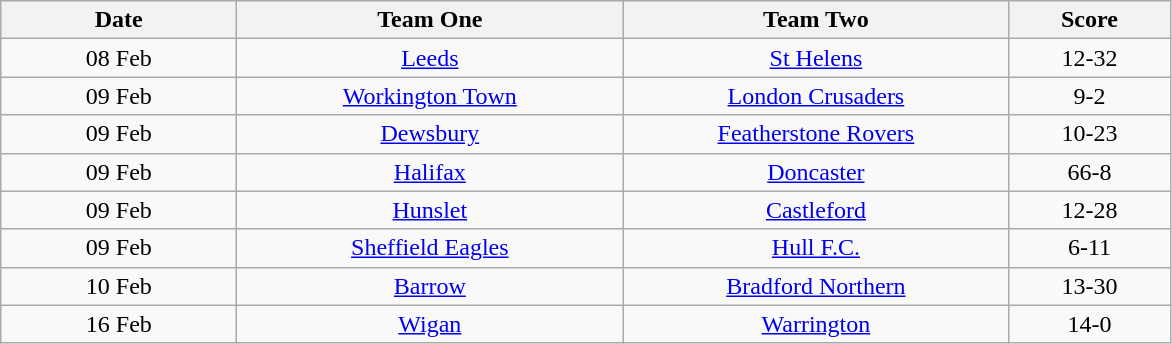<table class="wikitable" style="text-align: center">
<tr>
<th width=150>Date</th>
<th width=250>Team One</th>
<th width=250>Team Two</th>
<th width=100>Score</th>
</tr>
<tr>
<td>08 Feb</td>
<td><a href='#'>Leeds</a></td>
<td><a href='#'>St Helens</a></td>
<td>12-32</td>
</tr>
<tr>
<td>09 Feb</td>
<td><a href='#'>Workington Town</a></td>
<td><a href='#'>London Crusaders</a></td>
<td>9-2</td>
</tr>
<tr>
<td>09 Feb</td>
<td><a href='#'>Dewsbury</a></td>
<td><a href='#'>Featherstone Rovers</a></td>
<td>10-23</td>
</tr>
<tr>
<td>09 Feb</td>
<td><a href='#'>Halifax</a></td>
<td><a href='#'>Doncaster</a></td>
<td>66-8</td>
</tr>
<tr>
<td>09 Feb</td>
<td><a href='#'>Hunslet</a></td>
<td><a href='#'>Castleford</a></td>
<td>12-28</td>
</tr>
<tr>
<td>09 Feb</td>
<td><a href='#'>Sheffield Eagles</a></td>
<td><a href='#'>Hull F.C.</a></td>
<td>6-11</td>
</tr>
<tr>
<td>10 Feb</td>
<td><a href='#'>Barrow</a></td>
<td><a href='#'>Bradford Northern</a></td>
<td>13-30</td>
</tr>
<tr>
<td>16 Feb</td>
<td><a href='#'>Wigan</a></td>
<td><a href='#'>Warrington</a></td>
<td>14-0</td>
</tr>
</table>
